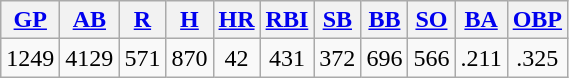<table class="wikitable">
<tr>
<th><a href='#'>GP</a></th>
<th><a href='#'>AB</a></th>
<th><a href='#'>R</a></th>
<th><a href='#'>H</a></th>
<th><a href='#'>HR</a></th>
<th><a href='#'>RBI</a></th>
<th><a href='#'>SB</a></th>
<th><a href='#'>BB</a></th>
<th><a href='#'>SO</a></th>
<th><a href='#'>BA</a></th>
<th><a href='#'>OBP</a></th>
</tr>
<tr align=center>
<td>1249</td>
<td>4129</td>
<td>571</td>
<td>870</td>
<td>42</td>
<td>431</td>
<td>372</td>
<td>696</td>
<td>566</td>
<td>.211</td>
<td>.325</td>
</tr>
</table>
